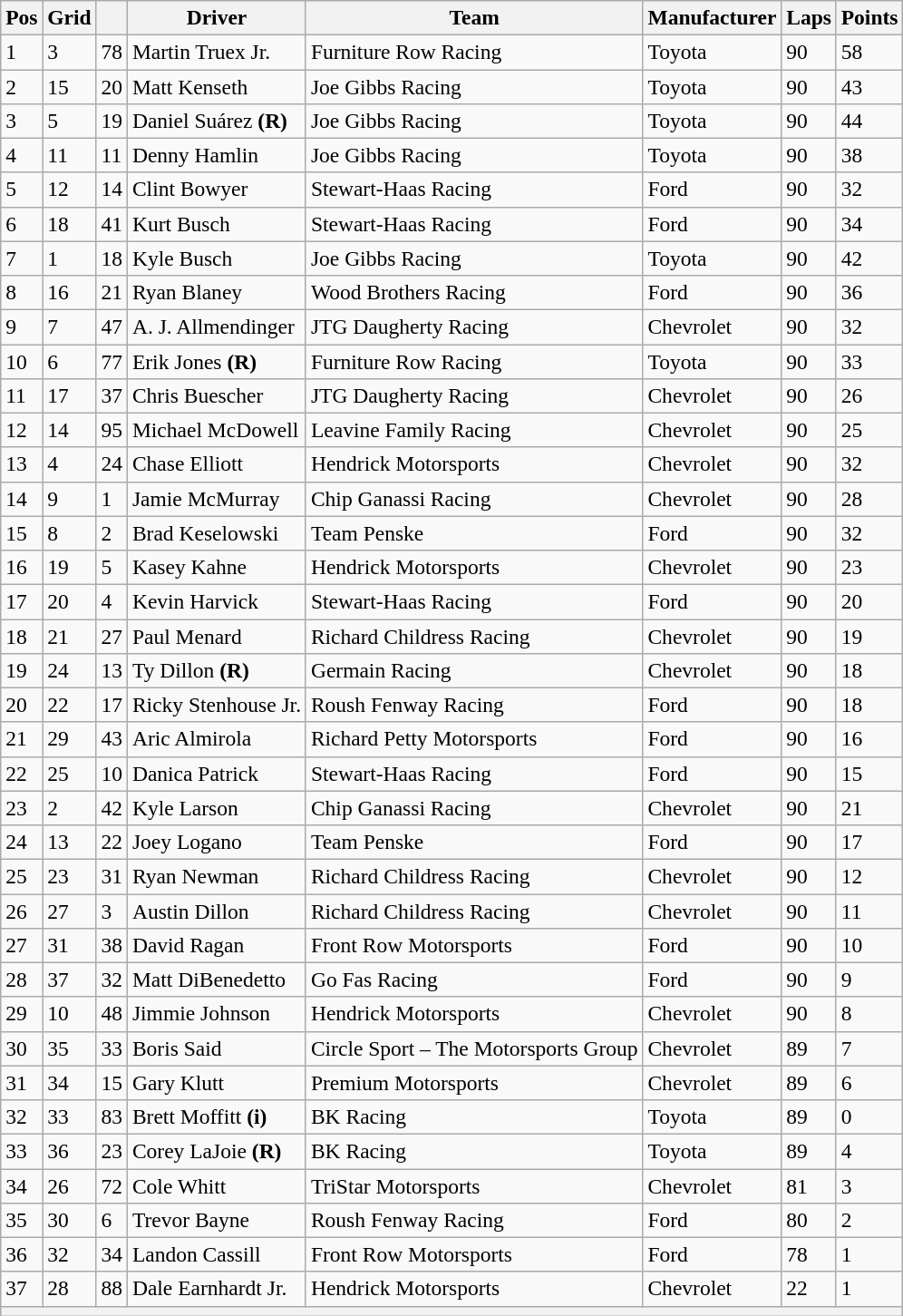<table class="wikitable" style="font-size:98%">
<tr>
<th>Pos</th>
<th>Grid</th>
<th></th>
<th>Driver</th>
<th>Team</th>
<th>Manufacturer</th>
<th>Laps</th>
<th>Points</th>
</tr>
<tr>
<td>1</td>
<td>3</td>
<td>78</td>
<td>Martin Truex Jr.</td>
<td>Furniture Row Racing</td>
<td>Toyota</td>
<td>90</td>
<td>58</td>
</tr>
<tr>
<td>2</td>
<td>15</td>
<td>20</td>
<td>Matt Kenseth</td>
<td>Joe Gibbs Racing</td>
<td>Toyota</td>
<td>90</td>
<td>43</td>
</tr>
<tr>
<td>3</td>
<td>5</td>
<td>19</td>
<td>Daniel Suárez <strong>(R)</strong></td>
<td>Joe Gibbs Racing</td>
<td>Toyota</td>
<td>90</td>
<td>44</td>
</tr>
<tr>
<td>4</td>
<td>11</td>
<td>11</td>
<td>Denny Hamlin</td>
<td>Joe Gibbs Racing</td>
<td>Toyota</td>
<td>90</td>
<td>38</td>
</tr>
<tr>
<td>5</td>
<td>12</td>
<td>14</td>
<td>Clint Bowyer</td>
<td>Stewart-Haas Racing</td>
<td>Ford</td>
<td>90</td>
<td>32</td>
</tr>
<tr>
<td>6</td>
<td>18</td>
<td>41</td>
<td>Kurt Busch</td>
<td>Stewart-Haas Racing</td>
<td>Ford</td>
<td>90</td>
<td>34</td>
</tr>
<tr>
<td>7</td>
<td>1</td>
<td>18</td>
<td>Kyle Busch</td>
<td>Joe Gibbs Racing</td>
<td>Toyota</td>
<td>90</td>
<td>42</td>
</tr>
<tr>
<td>8</td>
<td>16</td>
<td>21</td>
<td>Ryan Blaney</td>
<td>Wood Brothers Racing</td>
<td>Ford</td>
<td>90</td>
<td>36</td>
</tr>
<tr>
<td>9</td>
<td>7</td>
<td>47</td>
<td>A. J. Allmendinger</td>
<td>JTG Daugherty Racing</td>
<td>Chevrolet</td>
<td>90</td>
<td>32</td>
</tr>
<tr>
<td>10</td>
<td>6</td>
<td>77</td>
<td>Erik Jones <strong>(R)</strong></td>
<td>Furniture Row Racing</td>
<td>Toyota</td>
<td>90</td>
<td>33</td>
</tr>
<tr>
<td>11</td>
<td>17</td>
<td>37</td>
<td>Chris Buescher</td>
<td>JTG Daugherty Racing</td>
<td>Chevrolet</td>
<td>90</td>
<td>26</td>
</tr>
<tr>
<td>12</td>
<td>14</td>
<td>95</td>
<td>Michael McDowell</td>
<td>Leavine Family Racing</td>
<td>Chevrolet</td>
<td>90</td>
<td>25</td>
</tr>
<tr>
<td>13</td>
<td>4</td>
<td>24</td>
<td>Chase Elliott</td>
<td>Hendrick Motorsports</td>
<td>Chevrolet</td>
<td>90</td>
<td>32</td>
</tr>
<tr>
<td>14</td>
<td>9</td>
<td>1</td>
<td>Jamie McMurray</td>
<td>Chip Ganassi Racing</td>
<td>Chevrolet</td>
<td>90</td>
<td>28</td>
</tr>
<tr>
<td>15</td>
<td>8</td>
<td>2</td>
<td>Brad Keselowski</td>
<td>Team Penske</td>
<td>Ford</td>
<td>90</td>
<td>32</td>
</tr>
<tr>
<td>16</td>
<td>19</td>
<td>5</td>
<td>Kasey Kahne</td>
<td>Hendrick Motorsports</td>
<td>Chevrolet</td>
<td>90</td>
<td>23</td>
</tr>
<tr>
<td>17</td>
<td>20</td>
<td>4</td>
<td>Kevin Harvick</td>
<td>Stewart-Haas Racing</td>
<td>Ford</td>
<td>90</td>
<td>20</td>
</tr>
<tr>
<td>18</td>
<td>21</td>
<td>27</td>
<td>Paul Menard</td>
<td>Richard Childress Racing</td>
<td>Chevrolet</td>
<td>90</td>
<td>19</td>
</tr>
<tr>
<td>19</td>
<td>24</td>
<td>13</td>
<td>Ty Dillon <strong>(R)</strong></td>
<td>Germain Racing</td>
<td>Chevrolet</td>
<td>90</td>
<td>18</td>
</tr>
<tr>
<td>20</td>
<td>22</td>
<td>17</td>
<td>Ricky Stenhouse Jr.</td>
<td>Roush Fenway Racing</td>
<td>Ford</td>
<td>90</td>
<td>18</td>
</tr>
<tr>
<td>21</td>
<td>29</td>
<td>43</td>
<td>Aric Almirola</td>
<td>Richard Petty Motorsports</td>
<td>Ford</td>
<td>90</td>
<td>16</td>
</tr>
<tr>
<td>22</td>
<td>25</td>
<td>10</td>
<td>Danica Patrick</td>
<td>Stewart-Haas Racing</td>
<td>Ford</td>
<td>90</td>
<td>15</td>
</tr>
<tr>
<td>23</td>
<td>2</td>
<td>42</td>
<td>Kyle Larson</td>
<td>Chip Ganassi Racing</td>
<td>Chevrolet</td>
<td>90</td>
<td>21</td>
</tr>
<tr>
<td>24</td>
<td>13</td>
<td>22</td>
<td>Joey Logano</td>
<td>Team Penske</td>
<td>Ford</td>
<td>90</td>
<td>17</td>
</tr>
<tr>
<td>25</td>
<td>23</td>
<td>31</td>
<td>Ryan Newman</td>
<td>Richard Childress Racing</td>
<td>Chevrolet</td>
<td>90</td>
<td>12</td>
</tr>
<tr>
<td>26</td>
<td>27</td>
<td>3</td>
<td>Austin Dillon</td>
<td>Richard Childress Racing</td>
<td>Chevrolet</td>
<td>90</td>
<td>11</td>
</tr>
<tr>
<td>27</td>
<td>31</td>
<td>38</td>
<td>David Ragan</td>
<td>Front Row Motorsports</td>
<td>Ford</td>
<td>90</td>
<td>10</td>
</tr>
<tr>
<td>28</td>
<td>37</td>
<td>32</td>
<td>Matt DiBenedetto</td>
<td>Go Fas Racing</td>
<td>Ford</td>
<td>90</td>
<td>9</td>
</tr>
<tr>
<td>29</td>
<td>10</td>
<td>48</td>
<td>Jimmie Johnson</td>
<td>Hendrick Motorsports</td>
<td>Chevrolet</td>
<td>90</td>
<td>8</td>
</tr>
<tr>
<td>30</td>
<td>35</td>
<td>33</td>
<td>Boris Said</td>
<td>Circle Sport – The Motorsports Group</td>
<td>Chevrolet</td>
<td>89</td>
<td>7</td>
</tr>
<tr>
<td>31</td>
<td>34</td>
<td>15</td>
<td>Gary Klutt</td>
<td>Premium Motorsports</td>
<td>Chevrolet</td>
<td>89</td>
<td>6</td>
</tr>
<tr>
<td>32</td>
<td>33</td>
<td>83</td>
<td>Brett Moffitt <strong>(i)</strong></td>
<td>BK Racing</td>
<td>Toyota</td>
<td>89</td>
<td>0</td>
</tr>
<tr>
<td>33</td>
<td>36</td>
<td>23</td>
<td>Corey LaJoie <strong>(R)</strong></td>
<td>BK Racing</td>
<td>Toyota</td>
<td>89</td>
<td>4</td>
</tr>
<tr>
<td>34</td>
<td>26</td>
<td>72</td>
<td>Cole Whitt</td>
<td>TriStar Motorsports</td>
<td>Chevrolet</td>
<td>81</td>
<td>3</td>
</tr>
<tr>
<td>35</td>
<td>30</td>
<td>6</td>
<td>Trevor Bayne</td>
<td>Roush Fenway Racing</td>
<td>Ford</td>
<td>80</td>
<td>2</td>
</tr>
<tr>
<td>36</td>
<td>32</td>
<td>34</td>
<td>Landon Cassill</td>
<td>Front Row Motorsports</td>
<td>Ford</td>
<td>78</td>
<td>1</td>
</tr>
<tr>
<td>37</td>
<td>28</td>
<td>88</td>
<td>Dale Earnhardt Jr.</td>
<td>Hendrick Motorsports</td>
<td>Chevrolet</td>
<td>22</td>
<td>1</td>
</tr>
<tr>
<th colspan="8"></th>
</tr>
</table>
